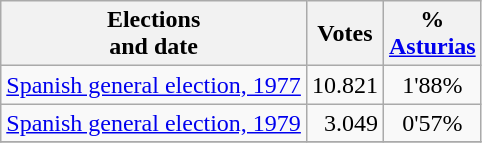<table class="wikitable" align="center">
<tr>
<th>Elections<br>and date</th>
<th>Votes</th>
<th>%<br><a href='#'>Asturias</a></th>
</tr>
<tr>
<td align="left"><a href='#'>Spanish general election, 1977</a></td>
<td align="right">10.821</td>
<td align="center">1'88%</td>
</tr>
<tr>
<td align="left"><a href='#'>Spanish general election, 1979</a></td>
<td align="right">3.049</td>
<td align="center">0'57%</td>
</tr>
<tr>
</tr>
</table>
